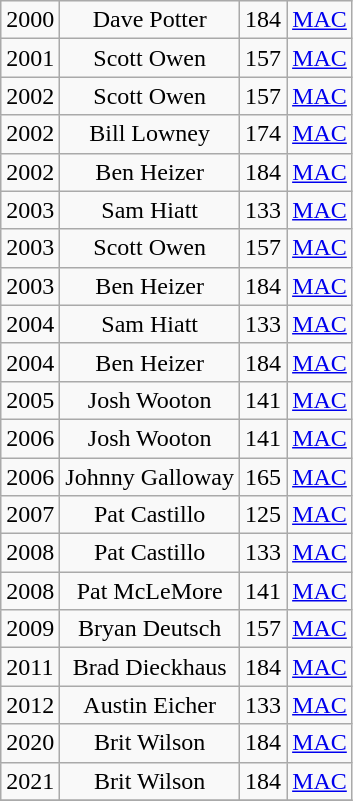<table class="wikitable">
<tr>
<td>2000</td>
<td style="text-align: center;">Dave Potter</td>
<td style="text-align: center;">184</td>
<td style="text-align: center;"><a href='#'>MAC</a></td>
</tr>
<tr>
<td>2001</td>
<td style="text-align: center;">Scott Owen</td>
<td style="text-align: center;">157</td>
<td style="text-align: center;"><a href='#'>MAC</a></td>
</tr>
<tr>
<td>2002</td>
<td style="text-align: center;">Scott Owen</td>
<td style="text-align: center;">157</td>
<td style="text-align: center;"><a href='#'>MAC</a></td>
</tr>
<tr>
<td>2002</td>
<td style="text-align: center;">Bill Lowney</td>
<td style="text-align: center;">174</td>
<td style="text-align: center;"><a href='#'>MAC</a></td>
</tr>
<tr>
<td>2002</td>
<td style="text-align: center;">Ben Heizer</td>
<td style="text-align: center;">184</td>
<td style="text-align: center;"><a href='#'>MAC</a></td>
</tr>
<tr>
<td>2003</td>
<td style="text-align: center;">Sam Hiatt</td>
<td style="text-align: center;">133</td>
<td style="text-align: center;"><a href='#'>MAC</a></td>
</tr>
<tr>
<td>2003</td>
<td style="text-align: center;">Scott Owen</td>
<td style="text-align: center;">157</td>
<td style="text-align: center;"><a href='#'>MAC</a></td>
</tr>
<tr>
<td>2003</td>
<td style="text-align: center;">Ben Heizer</td>
<td style="text-align: center;">184</td>
<td style="text-align: center;"><a href='#'>MAC</a></td>
</tr>
<tr>
<td>2004</td>
<td style="text-align: center;">Sam Hiatt</td>
<td style="text-align: center;">133</td>
<td style="text-align: center;"><a href='#'>MAC</a></td>
</tr>
<tr>
<td>2004</td>
<td style="text-align: center;">Ben Heizer</td>
<td style="text-align: center;">184</td>
<td style="text-align: center;"><a href='#'>MAC</a></td>
</tr>
<tr>
<td>2005</td>
<td style="text-align: center;">Josh Wooton</td>
<td style="text-align: center;">141</td>
<td style="text-align: center;"><a href='#'>MAC</a></td>
</tr>
<tr>
<td>2006</td>
<td style="text-align: center;">Josh Wooton</td>
<td style="text-align: center;">141</td>
<td style="text-align: center;"><a href='#'>MAC</a></td>
</tr>
<tr>
<td>2006</td>
<td style="text-align: center;">Johnny Galloway</td>
<td style="text-align: center;">165</td>
<td style="text-align: center;"><a href='#'>MAC</a></td>
</tr>
<tr>
<td>2007</td>
<td style="text-align: center;">Pat Castillo</td>
<td style="text-align: center;">125</td>
<td style="text-align: center;"><a href='#'>MAC</a></td>
</tr>
<tr>
<td>2008</td>
<td style="text-align: center;">Pat Castillo</td>
<td style="text-align: center;">133</td>
<td style="text-align: center;"><a href='#'>MAC</a></td>
</tr>
<tr>
<td>2008</td>
<td style="text-align: center;">Pat McLeMore</td>
<td style="text-align: center;">141</td>
<td style="text-align: center;"><a href='#'>MAC</a></td>
</tr>
<tr>
<td>2009</td>
<td style="text-align: center;">Bryan Deutsch</td>
<td style="text-align: center;">157</td>
<td style="text-align: center;"><a href='#'>MAC</a></td>
</tr>
<tr>
<td>2011</td>
<td style="text-align: center;">Brad Dieckhaus</td>
<td style="text-align: center;">184</td>
<td style="text-align: center;"><a href='#'>MAC</a></td>
</tr>
<tr>
<td>2012</td>
<td style="text-align: center;">Austin Eicher</td>
<td style="text-align: center;">133</td>
<td style="text-align: center;"><a href='#'>MAC</a></td>
</tr>
<tr>
<td>2020</td>
<td style="text-align: center;">Brit Wilson</td>
<td style="text-align: center;">184</td>
<td style="text-align: center;"><a href='#'>MAC</a></td>
</tr>
<tr>
<td>2021</td>
<td style="text-align: center;">Brit Wilson</td>
<td style="text-align: center;">184</td>
<td style="text-align: center;"><a href='#'>MAC</a></td>
</tr>
<tr>
</tr>
</table>
